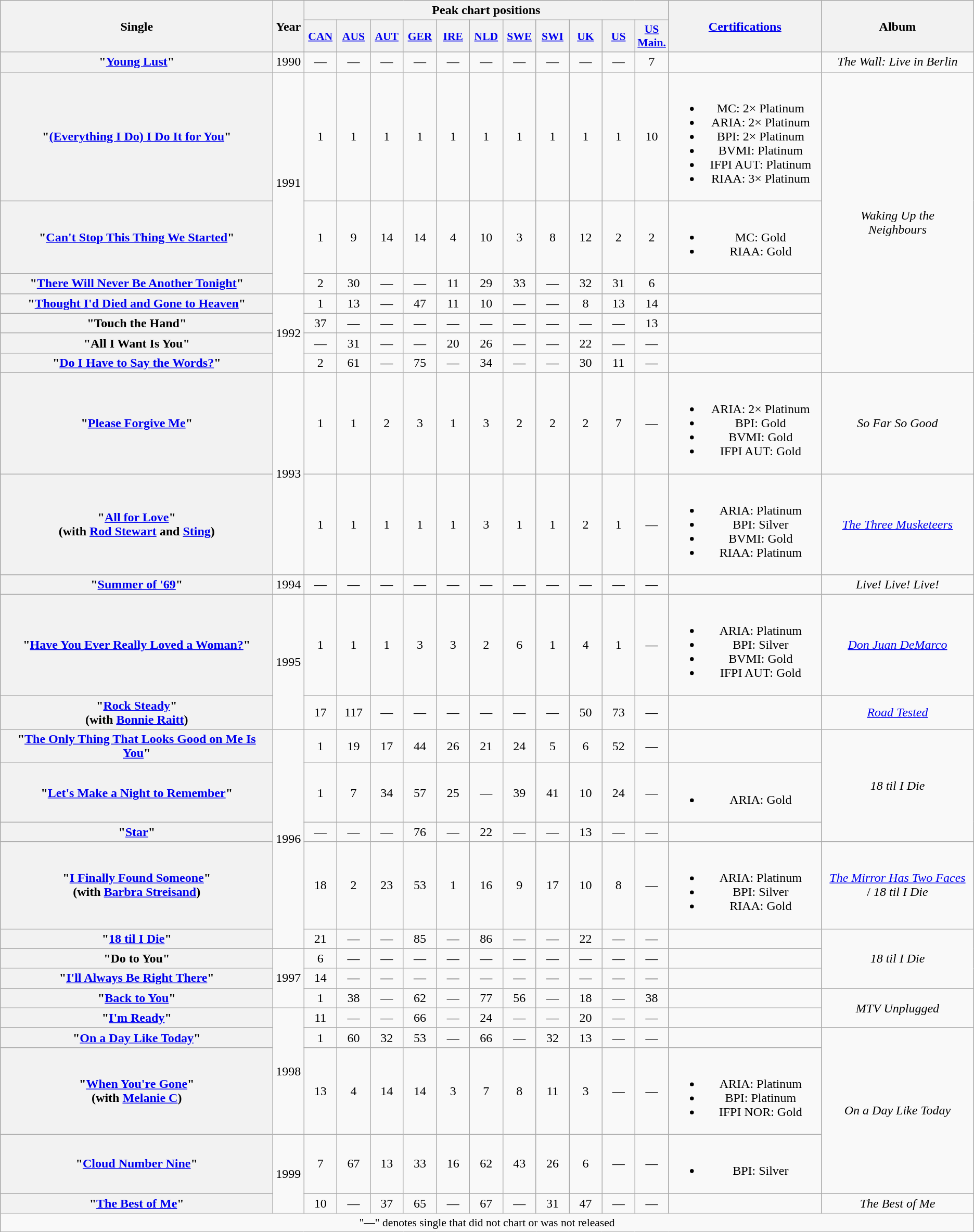<table class="wikitable plainrowheaders" style="text-align:center;" border="1">
<tr>
<th scope="col" rowspan="2" style="width:22em;">Single</th>
<th scope="col" rowspan="2">Year</th>
<th scope="col" colspan="11">Peak chart positions</th>
<th scope="col" rowspan="2" style="width:12em;"><a href='#'>Certifications</a></th>
<th scope="col" rowspan="2" style="width:12em;">Album</th>
</tr>
<tr>
<th scope="col" style="width:2.5em;font-size:90%;"><a href='#'>CAN</a><br></th>
<th scope="col" style="width:2.5em;font-size:90%;"><a href='#'>AUS</a><br></th>
<th scope="col" style="width:2.5em;font-size:90%;"><a href='#'>AUT</a><br></th>
<th scope="col" style="width:2.5em;font-size:90%;"><a href='#'>GER</a><br></th>
<th scope="col" style="width:2.5em;font-size:90%;"><a href='#'>IRE</a><br></th>
<th scope="col" style="width:2.5em;font-size:90%;"><a href='#'>NLD</a><br></th>
<th scope="col" style="width:2.5em;font-size:90%;"><a href='#'>SWE</a><br></th>
<th scope="col" style="width:2.5em;font-size:90%;"><a href='#'>SWI</a><br></th>
<th scope="col" style="width:2.5em;font-size:90%;"><a href='#'>UK</a><br></th>
<th scope="col" style="width:2.5em;font-size:90%;"><a href='#'>US</a><br></th>
<th scope="col" style="width:2.5em;font-size:90%;"><a href='#'>US<br>Main.</a><br></th>
</tr>
<tr>
<th scope="row">"<a href='#'>Young Lust</a>"</th>
<td>1990</td>
<td>—</td>
<td>—</td>
<td>—</td>
<td>—</td>
<td>—</td>
<td>—</td>
<td>—</td>
<td>—</td>
<td>—</td>
<td>—</td>
<td>7</td>
<td></td>
<td><em>The Wall: Live in Berlin</em></td>
</tr>
<tr>
<th scope="row">"<a href='#'>(Everything I Do) I Do It for You</a>"</th>
<td rowspan="3">1991</td>
<td>1</td>
<td>1</td>
<td>1</td>
<td>1</td>
<td>1</td>
<td>1</td>
<td>1</td>
<td>1</td>
<td>1</td>
<td>1</td>
<td>10</td>
<td><br><ul><li>MC: 2× Platinum</li><li>ARIA: 2× Platinum</li><li>BPI: 2× Platinum</li><li>BVMI: Platinum</li><li>IFPI AUT: Platinum</li><li>RIAA: 3× Platinum</li></ul></td>
<td rowspan="7"><em>Waking Up the<br>Neighbours</em></td>
</tr>
<tr>
<th scope="row">"<a href='#'>Can't Stop This Thing We Started</a>"</th>
<td>1</td>
<td>9</td>
<td>14</td>
<td>14</td>
<td>4</td>
<td>10</td>
<td>3</td>
<td>8</td>
<td>12</td>
<td>2</td>
<td>2</td>
<td><br><ul><li>MC: Gold</li><li>RIAA: Gold</li></ul></td>
</tr>
<tr>
<th scope="row">"<a href='#'>There Will Never Be Another Tonight</a>"</th>
<td>2</td>
<td>30</td>
<td>—</td>
<td>—</td>
<td>11</td>
<td>29</td>
<td>33</td>
<td>—</td>
<td>32</td>
<td>31</td>
<td>6</td>
<td></td>
</tr>
<tr>
<th scope="row">"<a href='#'>Thought I'd Died and Gone to Heaven</a>"</th>
<td rowspan="4">1992</td>
<td>1</td>
<td>13</td>
<td>—</td>
<td>47</td>
<td>11</td>
<td>10</td>
<td>—</td>
<td>—</td>
<td>8</td>
<td>13</td>
<td>14</td>
<td></td>
</tr>
<tr>
<th scope="row">"Touch the Hand"</th>
<td>37</td>
<td>—</td>
<td>—</td>
<td>—</td>
<td>—</td>
<td>—</td>
<td>—</td>
<td>—</td>
<td>—</td>
<td>—</td>
<td>13</td>
<td></td>
</tr>
<tr>
<th scope="row">"All I Want Is You"</th>
<td>—</td>
<td>31</td>
<td>—</td>
<td>—</td>
<td>20</td>
<td>26</td>
<td>—</td>
<td>—</td>
<td>22</td>
<td>—</td>
<td>—</td>
<td></td>
</tr>
<tr>
<th scope="row">"<a href='#'>Do I Have to Say the Words?</a>"</th>
<td>2</td>
<td>61</td>
<td>—</td>
<td>75</td>
<td>—</td>
<td>34</td>
<td>—</td>
<td>—</td>
<td>30</td>
<td>11</td>
<td>—</td>
<td></td>
</tr>
<tr>
<th scope="row">"<a href='#'>Please Forgive Me</a>"</th>
<td rowspan="2">1993</td>
<td>1</td>
<td>1</td>
<td>2</td>
<td>3</td>
<td>1</td>
<td>3</td>
<td>2</td>
<td>2</td>
<td>2</td>
<td>7</td>
<td>—</td>
<td><br><ul><li>ARIA: 2× Platinum</li><li>BPI: Gold</li><li>BVMI: Gold</li><li>IFPI AUT: Gold</li></ul></td>
<td><em>So Far So Good</em></td>
</tr>
<tr>
<th scope="row">"<a href='#'>All for Love</a>" <br><span>(with <a href='#'>Rod Stewart</a> and <a href='#'>Sting</a>)</span></th>
<td>1</td>
<td>1</td>
<td>1</td>
<td>1</td>
<td>1</td>
<td>3</td>
<td>1</td>
<td>1</td>
<td>2</td>
<td>1</td>
<td>—</td>
<td><br><ul><li>ARIA: Platinum</li><li>BPI: Silver</li><li>BVMI: Gold</li><li>RIAA: Platinum</li></ul></td>
<td><em><a href='#'>The Three Musketeers</a></em></td>
</tr>
<tr>
<th scope="row">"<a href='#'>Summer of '69</a>"</th>
<td rowspan="1">1994</td>
<td>—</td>
<td>—</td>
<td>—</td>
<td>—</td>
<td>—</td>
<td>—</td>
<td>—</td>
<td>—</td>
<td>—</td>
<td>—</td>
<td>—</td>
<td></td>
<td><em>Live! Live! Live!</em></td>
</tr>
<tr>
<th scope="row">"<a href='#'>Have You Ever Really Loved a Woman?</a>"</th>
<td rowspan="2">1995</td>
<td>1</td>
<td>1</td>
<td>1</td>
<td>3</td>
<td>3</td>
<td>2</td>
<td>6</td>
<td>1</td>
<td>4</td>
<td>1</td>
<td>—</td>
<td><br><ul><li>ARIA: Platinum</li><li>BPI: Silver</li><li>BVMI: Gold</li><li>IFPI AUT: Gold</li></ul></td>
<td><em><a href='#'>Don Juan DeMarco</a></em></td>
</tr>
<tr>
<th scope="row">"<a href='#'>Rock Steady</a>" <br><span>(with <a href='#'>Bonnie Raitt</a>)</span></th>
<td>17</td>
<td>117</td>
<td>—</td>
<td>—</td>
<td>—</td>
<td>—</td>
<td>—</td>
<td>—</td>
<td>50</td>
<td>73</td>
<td>—</td>
<td></td>
<td><em><a href='#'>Road Tested</a></em></td>
</tr>
<tr>
<th scope="row">"<a href='#'>The Only Thing That Looks Good on Me Is You</a>"</th>
<td rowspan="5">1996</td>
<td>1</td>
<td>19</td>
<td>17</td>
<td>44</td>
<td>26</td>
<td>21</td>
<td>24</td>
<td>5</td>
<td>6</td>
<td>52</td>
<td>—</td>
<td></td>
<td rowspan="3"><em>18 til I Die</em></td>
</tr>
<tr>
<th scope="row">"<a href='#'>Let's Make a Night to Remember</a>"</th>
<td>1</td>
<td>7</td>
<td>34</td>
<td>57</td>
<td>25</td>
<td>—</td>
<td>39</td>
<td>41</td>
<td>10</td>
<td>24</td>
<td>—</td>
<td><br><ul><li>ARIA: Gold</li></ul></td>
</tr>
<tr>
<th scope="row">"<a href='#'>Star</a>"</th>
<td>—</td>
<td>—</td>
<td>—</td>
<td>76</td>
<td>—</td>
<td>22</td>
<td>—</td>
<td>—</td>
<td>13</td>
<td>—</td>
<td>—</td>
<td></td>
</tr>
<tr>
<th scope="row">"<a href='#'>I Finally Found Someone</a>" <br><span>(with <a href='#'>Barbra Streisand</a>)</span></th>
<td>18</td>
<td>2</td>
<td>23</td>
<td>53</td>
<td>1</td>
<td>16</td>
<td>9</td>
<td>17</td>
<td>10</td>
<td>8</td>
<td>—</td>
<td><br><ul><li>ARIA: Platinum</li><li>BPI: Silver</li><li>RIAA: Gold</li></ul></td>
<td><em><a href='#'>The Mirror Has Two Faces</a></em> <br>/ <em>18 til I Die</em></td>
</tr>
<tr>
<th scope="row">"<a href='#'>18 til I Die</a>"</th>
<td>21</td>
<td>—</td>
<td>—</td>
<td>85</td>
<td>—</td>
<td>86</td>
<td>—</td>
<td>—</td>
<td>22</td>
<td>—</td>
<td>—</td>
<td></td>
<td rowspan="3"><em>18 til I Die</em></td>
</tr>
<tr>
<th scope="row">"Do to You"</th>
<td rowspan="3">1997</td>
<td>6</td>
<td>—</td>
<td>—</td>
<td>—</td>
<td>—</td>
<td>—</td>
<td>—</td>
<td>—</td>
<td>—</td>
<td>—</td>
<td>—</td>
<td></td>
</tr>
<tr>
<th scope="row">"<a href='#'>I'll Always Be Right There</a>"</th>
<td>14</td>
<td>—</td>
<td>—</td>
<td>—</td>
<td>—</td>
<td>—</td>
<td>—</td>
<td>—</td>
<td>—</td>
<td>—</td>
<td>—</td>
<td></td>
</tr>
<tr>
<th scope="row">"<a href='#'>Back to You</a>"</th>
<td>1</td>
<td>38</td>
<td>—</td>
<td>62</td>
<td>—</td>
<td>77</td>
<td>56</td>
<td>—</td>
<td>18</td>
<td>—</td>
<td>38</td>
<td></td>
<td rowspan="2"><em>MTV Unplugged</em></td>
</tr>
<tr>
<th scope="row">"<a href='#'>I'm Ready</a>"</th>
<td rowspan="3">1998</td>
<td>11</td>
<td>—</td>
<td>—</td>
<td>66</td>
<td>—</td>
<td>24</td>
<td>—</td>
<td>—</td>
<td>20</td>
<td>—</td>
<td>—</td>
<td></td>
</tr>
<tr>
<th scope="row">"<a href='#'>On a Day Like Today</a>"</th>
<td>1</td>
<td>60</td>
<td>32</td>
<td>53</td>
<td>—</td>
<td>66</td>
<td>—</td>
<td>32</td>
<td>13</td>
<td>—</td>
<td>—</td>
<td></td>
<td rowspan="3"><em>On a Day Like Today</em></td>
</tr>
<tr>
<th scope="row">"<a href='#'>When You're Gone</a>" <br><span>(with <a href='#'>Melanie C</a>)</span></th>
<td>13</td>
<td>4</td>
<td>14</td>
<td>14</td>
<td>3</td>
<td>7</td>
<td>8</td>
<td>11</td>
<td>3</td>
<td>—</td>
<td>—</td>
<td><br><ul><li>ARIA: Platinum</li><li>BPI: Platinum</li><li>IFPI NOR: Gold</li></ul></td>
</tr>
<tr>
<th scope="row">"<a href='#'>Cloud Number Nine</a>"</th>
<td rowspan="2">1999</td>
<td>7</td>
<td>67</td>
<td>13</td>
<td>33</td>
<td>16</td>
<td>62</td>
<td>43</td>
<td>26</td>
<td>6</td>
<td>—</td>
<td>—</td>
<td><br><ul><li>BPI: Silver</li></ul></td>
</tr>
<tr>
<th scope="row">"<a href='#'>The Best of Me</a>"</th>
<td>10</td>
<td>—</td>
<td>37</td>
<td>65</td>
<td>—</td>
<td>67</td>
<td>—</td>
<td>31</td>
<td>47</td>
<td>—</td>
<td>—</td>
<td></td>
<td><em>The Best of Me</em></td>
</tr>
<tr>
<td colspan="16" style="font-size:90%">"—" denotes single that did not chart or was not released</td>
</tr>
</table>
